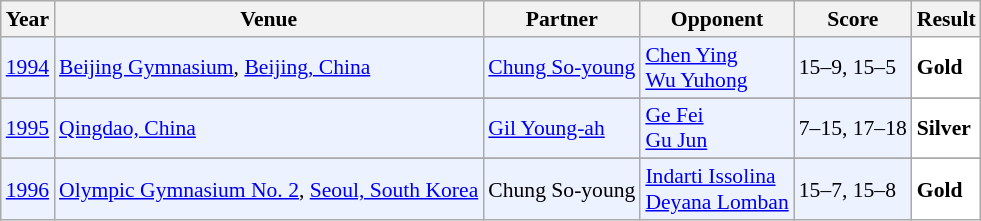<table class="sortable wikitable" style="font-size: 90%;">
<tr>
<th>Year</th>
<th>Venue</th>
<th>Partner</th>
<th>Opponent</th>
<th>Score</th>
<th>Result</th>
</tr>
<tr style="background:#ECF2FF">
<td align="center"><a href='#'>1994</a></td>
<td align="left"><a href='#'>Beijing Gymnasium</a>, <a href='#'>Beijing, China</a></td>
<td align="left"> <a href='#'>Chung So-young</a></td>
<td align="left"> <a href='#'>Chen Ying</a> <br>  <a href='#'>Wu Yuhong</a></td>
<td align="left">15–9, 15–5</td>
<td style="text-align:left; background:white"> <strong>Gold</strong></td>
</tr>
<tr>
</tr>
<tr style="background:#ECF2FF">
<td align="center"><a href='#'>1995</a></td>
<td align="left"><a href='#'>Qingdao, China</a></td>
<td align="left"> <a href='#'>Gil Young-ah</a></td>
<td align="left"> <a href='#'>Ge Fei</a> <br>  <a href='#'>Gu Jun</a></td>
<td align="left">7–15, 17–18</td>
<td style="text-align:left; background:white"> <strong>Silver</strong></td>
</tr>
<tr>
</tr>
<tr style="background:#ECF2FF">
<td align="center"><a href='#'>1996</a></td>
<td align="left"><a href='#'>Olympic Gymnasium No. 2</a>, <a href='#'>Seoul, South Korea</a></td>
<td align="left"> Chung So-young</td>
<td align="left"> <a href='#'>Indarti Issolina</a> <br>  <a href='#'>Deyana Lomban</a></td>
<td align="left">15–7, 15–8</td>
<td style="text-align:left; background:white"> <strong>Gold</strong></td>
</tr>
</table>
